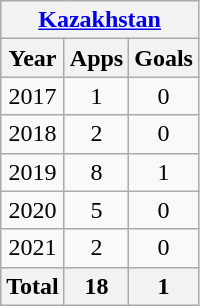<table class="wikitable" style="text-align:center">
<tr>
<th colspan=3><a href='#'>Kazakhstan</a></th>
</tr>
<tr>
<th>Year</th>
<th>Apps</th>
<th>Goals</th>
</tr>
<tr>
<td>2017</td>
<td>1</td>
<td>0</td>
</tr>
<tr>
<td>2018</td>
<td>2</td>
<td>0</td>
</tr>
<tr>
<td>2019</td>
<td>8</td>
<td>1</td>
</tr>
<tr>
<td>2020</td>
<td>5</td>
<td>0</td>
</tr>
<tr>
<td>2021</td>
<td>2</td>
<td>0</td>
</tr>
<tr>
<th>Total</th>
<th>18</th>
<th>1</th>
</tr>
</table>
